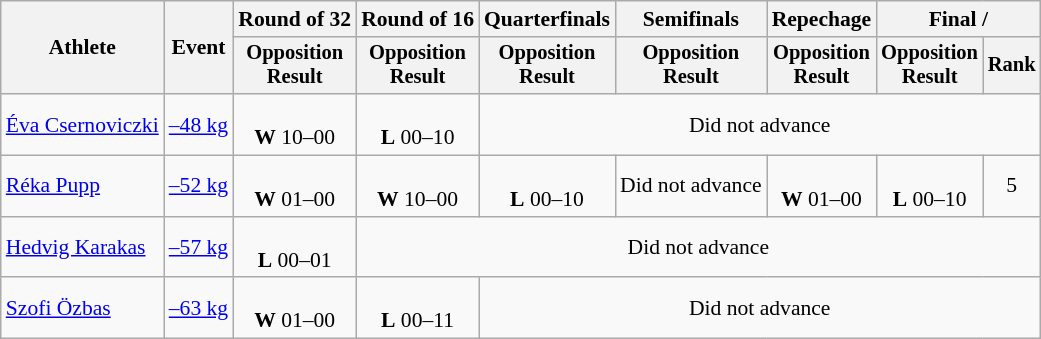<table class="wikitable" style="font-size:90%">
<tr>
<th rowspan="2">Athlete</th>
<th rowspan="2">Event</th>
<th>Round of 32</th>
<th>Round of 16</th>
<th>Quarterfinals</th>
<th>Semifinals</th>
<th>Repechage</th>
<th colspan=2>Final / </th>
</tr>
<tr style="font-size:95%">
<th>Opposition<br>Result</th>
<th>Opposition<br>Result</th>
<th>Opposition<br>Result</th>
<th>Opposition<br>Result</th>
<th>Opposition<br>Result</th>
<th>Opposition<br>Result</th>
<th>Rank</th>
</tr>
<tr align=center>
<td align=left><a href='#'>Éva Csernoviczki</a></td>
<td align=left><a href='#'>–48 kg</a></td>
<td><br><strong>W</strong> 10–00</td>
<td><br><strong>L</strong> 00–10</td>
<td colspan=5>Did not advance</td>
</tr>
<tr align=center>
<td align=left><a href='#'>Réka Pupp</a></td>
<td align=left><a href='#'>–52 kg</a></td>
<td><br><strong>W</strong> 01–00</td>
<td><br><strong>W</strong> 10–00</td>
<td><br><strong>L</strong> 00–10</td>
<td>Did not advance</td>
<td><br><strong>W</strong> 01–00</td>
<td><br><strong>L</strong> 00–10</td>
<td>5</td>
</tr>
<tr align=center>
<td align=left><a href='#'>Hedvig Karakas</a></td>
<td align=left><a href='#'>–57 kg</a></td>
<td><br><strong>L</strong> 00–01</td>
<td colspan=6>Did not advance</td>
</tr>
<tr align=center>
<td align=left><a href='#'>Szofi Özbas</a></td>
<td align=left><a href='#'>–63 kg</a></td>
<td><br><strong>W</strong> 01–00</td>
<td><br><strong>L</strong> 00–11</td>
<td colspan=5>Did not advance</td>
</tr>
</table>
